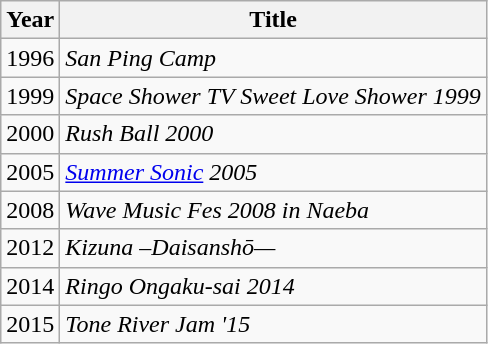<table class="wikitable">
<tr>
<th>Year</th>
<th>Title</th>
</tr>
<tr>
<td>1996</td>
<td><em>San Ping Camp</em></td>
</tr>
<tr>
<td>1999</td>
<td><em>Space Shower TV Sweet Love Shower 1999</em></td>
</tr>
<tr>
<td>2000</td>
<td><em>Rush Ball 2000</em></td>
</tr>
<tr>
<td>2005</td>
<td><em><a href='#'>Summer Sonic</a> 2005</em></td>
</tr>
<tr>
<td>2008</td>
<td><em>Wave Music Fes 2008 in Naeba</em></td>
</tr>
<tr>
<td>2012</td>
<td><em>Kizuna –Daisanshō—</em></td>
</tr>
<tr>
<td>2014</td>
<td><em>Ringo Ongaku-sai 2014</em></td>
</tr>
<tr>
<td>2015</td>
<td><em>Tone River Jam '15</em></td>
</tr>
</table>
